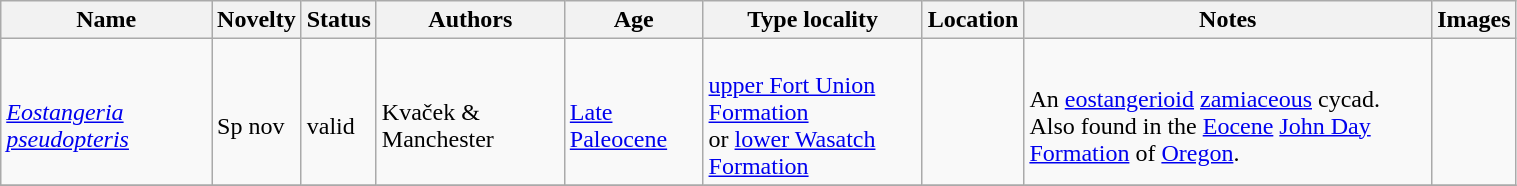<table class="wikitable sortable" align="center" width="80%">
<tr>
<th>Name</th>
<th>Novelty</th>
<th>Status</th>
<th>Authors</th>
<th>Age</th>
<th>Type locality</th>
<th>Location</th>
<th>Notes</th>
<th>Images</th>
</tr>
<tr>
<td><br><em><a href='#'>Eostangeria pseudopteris</a></em></td>
<td><br>Sp nov</td>
<td><br>valid</td>
<td><br>Kvaček & Manchester</td>
<td><br><a href='#'>Late Paleocene</a></td>
<td><br><a href='#'>upper Fort Union Formation</a><br> or <a href='#'>lower Wasatch Formation</a></td>
<td><br><br></td>
<td><br>An <a href='#'>eostangerioid</a> <a href='#'>zamiaceous</a> cycad.<br>Also found in the <a href='#'>Eocene</a> <a href='#'>John Day Formation</a> of <a href='#'>Oregon</a>.</td>
<td></td>
</tr>
<tr>
</tr>
</table>
